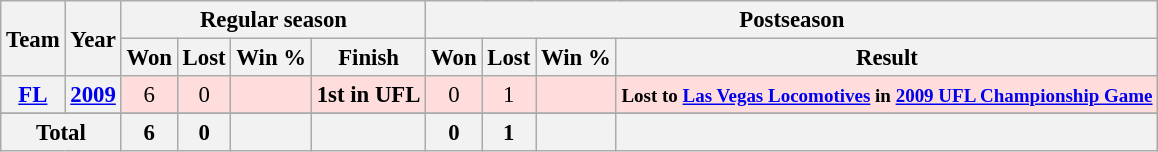<table class="wikitable" style="font-size: 95%; text-align:center;">
<tr>
<th rowspan="2">Team</th>
<th rowspan="2">Year</th>
<th colspan="4">Regular season</th>
<th colspan="4">Postseason</th>
</tr>
<tr>
<th>Won</th>
<th>Lost</th>
<th>Win %</th>
<th>Finish</th>
<th>Won</th>
<th>Lost</th>
<th>Win %</th>
<th>Result</th>
</tr>
<tr style="background:#fdd;" !>
<th><a href='#'>FL</a></th>
<th><a href='#'>2009</a></th>
<td>6</td>
<td>0</td>
<td></td>
<td><strong>1st in UFL</strong></td>
<td>0</td>
<td>1</td>
<td></td>
<td><small><strong>Lost to <a href='#'>Las Vegas Locomotives</a> in <a href='#'>2009 UFL Championship Game</a></strong></small></td>
</tr>
<tr>
</tr>
<tr>
<th colspan="2">Total</th>
<th>6</th>
<th>0</th>
<th></th>
<th></th>
<th>0</th>
<th>1</th>
<th></th>
<th></th>
</tr>
</table>
